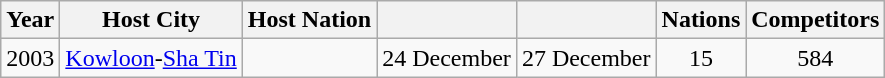<table class="wikitable" style="text-align:center;">
<tr>
<th>Year</th>
<th>Host City</th>
<th>Host Nation</th>
<th></th>
<th></th>
<th>Nations</th>
<th>Competitors</th>
</tr>
<tr>
<td>2003</td>
<td align=left><a href='#'>Kowloon</a>-<a href='#'>Sha Tin</a></td>
<td align=left></td>
<td align=left>24 December</td>
<td align=left>27 December</td>
<td>15</td>
<td>584</td>
</tr>
</table>
